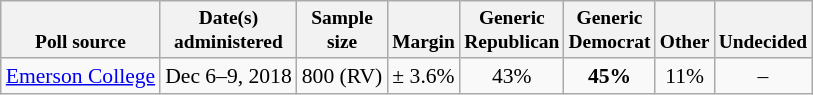<table class="wikitable sortable" style="font-size:90%;text-align:center;">
<tr valign=bottom style="font-size:90%;">
<th>Poll source</th>
<th>Date(s)<br>administered</th>
<th>Sample<br>size</th>
<th>Margin<br></th>
<th>Generic<br>Republican</th>
<th>Generic<br>Democrat</th>
<th>Other</th>
<th>Undecided</th>
</tr>
<tr>
<td style="text-align:left;"><a href='#'>Emerson College</a></td>
<td>Dec 6–9, 2018</td>
<td>800 (RV)</td>
<td>± 3.6%</td>
<td>43%</td>
<td><strong>45%</strong></td>
<td>11%</td>
<td>–</td>
</tr>
</table>
